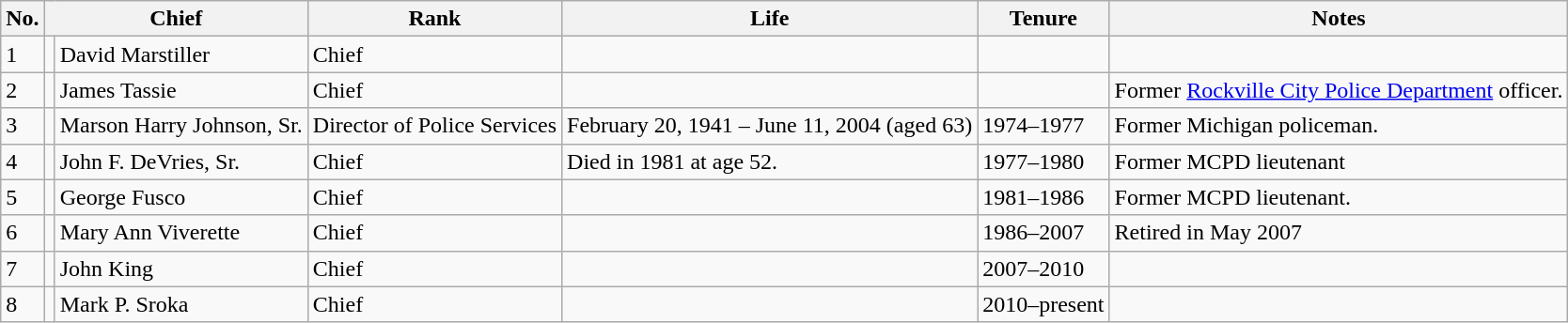<table class="wikitable">
<tr>
<th Colspan="1">No.</th>
<th Colspan="2">Chief</th>
<th Colspan="1">Rank</th>
<th Colspan="1">Life</th>
<th Colspan="1">Tenure</th>
<th Colspan="1">Notes</th>
</tr>
<tr valign="center">
<td>1</td>
<td></td>
<td>David Marstiller</td>
<td>Chief</td>
<td></td>
<td></td>
<td></td>
</tr>
<tr>
<td>2</td>
<td></td>
<td>James Tassie</td>
<td>Chief</td>
<td></td>
<td></td>
<td>Former <a href='#'>Rockville City Police Department</a> officer.</td>
</tr>
<tr>
<td>3</td>
<td></td>
<td>Marson Harry Johnson, Sr.</td>
<td>Director of Police Services</td>
<td>February 20, 1941 – June 11, 2004 (aged 63)</td>
<td>1974–1977</td>
<td>Former Michigan policeman.</td>
</tr>
<tr>
<td>4</td>
<td></td>
<td>John F. DeVries, Sr.</td>
<td>Chief</td>
<td>Died in 1981 at age 52.</td>
<td>1977–1980</td>
<td>Former MCPD lieutenant</td>
</tr>
<tr>
<td>5</td>
<td></td>
<td>George Fusco</td>
<td>Chief</td>
<td></td>
<td>1981–1986</td>
<td>Former MCPD lieutenant.</td>
</tr>
<tr>
<td>6</td>
<td></td>
<td>Mary Ann Viverette</td>
<td>Chief</td>
<td></td>
<td>1986–2007</td>
<td>Retired in May 2007</td>
</tr>
<tr>
<td>7</td>
<td></td>
<td>John King</td>
<td>Chief</td>
<td></td>
<td>2007–2010</td>
<td></td>
</tr>
<tr>
<td>8</td>
<td></td>
<td>Mark P. Sroka</td>
<td>Chief</td>
<td></td>
<td>2010–present</td>
<td></td>
</tr>
</table>
